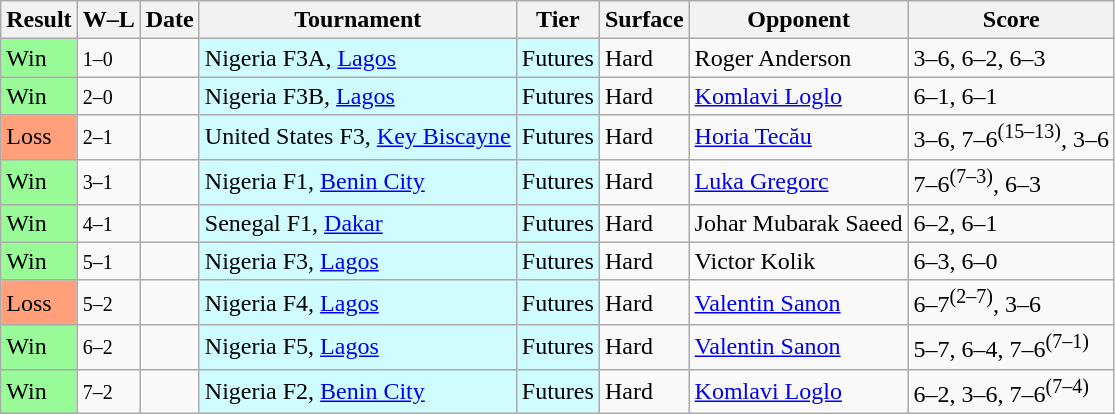<table class="sortable wikitable">
<tr>
<th>Result</th>
<th class="unsortable">W–L</th>
<th>Date</th>
<th>Tournament</th>
<th>Tier</th>
<th>Surface</th>
<th>Opponent</th>
<th class="unsortable">Score</th>
</tr>
<tr>
<td style="background:#98fb98;">Win</td>
<td><small>1–0</small></td>
<td></td>
<td style="background:#cffcff;">Nigeria F3A, <a href='#'>Lagos</a></td>
<td style="background:#cffcff;">Futures</td>
<td>Hard</td>
<td> Roger Anderson</td>
<td>3–6, 6–2, 6–3</td>
</tr>
<tr>
<td style="background:#98fb98;">Win</td>
<td><small>2–0</small></td>
<td></td>
<td style="background:#cffcff;">Nigeria F3B, <a href='#'>Lagos</a></td>
<td style="background:#cffcff;">Futures</td>
<td>Hard</td>
<td> <a href='#'>Komlavi Loglo</a></td>
<td>6–1, 6–1</td>
</tr>
<tr>
<td style="background:#ffa07a;">Loss</td>
<td><small>2–1</small></td>
<td></td>
<td style="background:#cffcff;">United States F3, <a href='#'>Key Biscayne</a></td>
<td style="background:#cffcff;">Futures</td>
<td>Hard</td>
<td> <a href='#'>Horia Tecău</a></td>
<td>3–6, 7–6<sup>(15–13)</sup>, 3–6</td>
</tr>
<tr>
<td style="background:#98fb98;">Win</td>
<td><small>3–1</small></td>
<td></td>
<td style="background:#cffcff;">Nigeria F1, <a href='#'>Benin City</a></td>
<td style="background:#cffcff;">Futures</td>
<td>Hard</td>
<td> <a href='#'>Luka Gregorc</a></td>
<td>7–6<sup>(7–3)</sup>, 6–3</td>
</tr>
<tr>
<td style="background:#98fb98;">Win</td>
<td><small>4–1</small></td>
<td></td>
<td style="background:#cffcff;">Senegal F1, <a href='#'>Dakar</a></td>
<td style="background:#cffcff;">Futures</td>
<td>Hard</td>
<td> Johar Mubarak Saeed</td>
<td>6–2, 6–1</td>
</tr>
<tr>
<td style="background:#98fb98;">Win</td>
<td><small>5–1</small></td>
<td></td>
<td style="background:#cffcff;">Nigeria F3, <a href='#'>Lagos</a></td>
<td style="background:#cffcff;">Futures</td>
<td>Hard</td>
<td> Victor Kolik</td>
<td>6–3, 6–0</td>
</tr>
<tr>
<td style="background:#ffa07a;">Loss</td>
<td><small>5–2</small></td>
<td></td>
<td style="background:#cffcff;">Nigeria F4, <a href='#'>Lagos</a></td>
<td style="background:#cffcff;">Futures</td>
<td>Hard</td>
<td> <a href='#'>Valentin Sanon</a></td>
<td>6–7<sup>(2–7)</sup>, 3–6</td>
</tr>
<tr>
<td style="background:#98fb98;">Win</td>
<td><small>6–2</small></td>
<td></td>
<td style="background:#cffcff;">Nigeria F5, <a href='#'>Lagos</a></td>
<td style="background:#cffcff;">Futures</td>
<td>Hard</td>
<td> <a href='#'>Valentin Sanon</a></td>
<td>5–7, 6–4, 7–6<sup>(7–1)</sup></td>
</tr>
<tr>
<td style="background:#98fb98;">Win</td>
<td><small>7–2</small></td>
<td></td>
<td style="background:#cffcff;">Nigeria F2, <a href='#'>Benin City</a></td>
<td style="background:#cffcff;">Futures</td>
<td>Hard</td>
<td> <a href='#'>Komlavi Loglo</a></td>
<td>6–2, 3–6, 7–6<sup>(7–4)</sup></td>
</tr>
</table>
